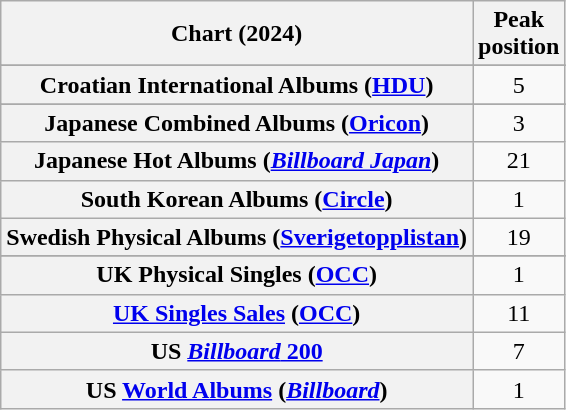<table class="wikitable sortable plainrowheaders" style="text-align:center">
<tr>
<th scope="col">Chart (2024)</th>
<th scope="col">Peak<br>position</th>
</tr>
<tr>
</tr>
<tr>
</tr>
<tr>
<th scope="row">Croatian International Albums (<a href='#'>HDU</a>)</th>
<td>5</td>
</tr>
<tr>
</tr>
<tr>
</tr>
<tr>
<th scope="row">Japanese Combined Albums (<a href='#'>Oricon</a>)</th>
<td>3</td>
</tr>
<tr>
<th scope="row">Japanese Hot Albums (<em><a href='#'>Billboard Japan</a></em>)</th>
<td>21</td>
</tr>
<tr>
<th scope="row">South Korean Albums (<a href='#'>Circle</a>)</th>
<td>1</td>
</tr>
<tr>
<th scope="row">Swedish Physical Albums (<a href='#'>Sverigetopplistan</a>)</th>
<td>19</td>
</tr>
<tr>
</tr>
<tr>
</tr>
<tr>
<th scope="row">UK Physical Singles (<a href='#'>OCC</a>)</th>
<td>1</td>
</tr>
<tr>
<th scope="row"><a href='#'>UK Singles Sales</a> (<a href='#'>OCC</a>)</th>
<td>11</td>
</tr>
<tr>
<th scope="row">US <a href='#'><em>Billboard</em> 200</a></th>
<td>7</td>
</tr>
<tr>
<th scope="row">US <a href='#'>World Albums</a> (<em><a href='#'>Billboard</a></em>)</th>
<td>1</td>
</tr>
</table>
